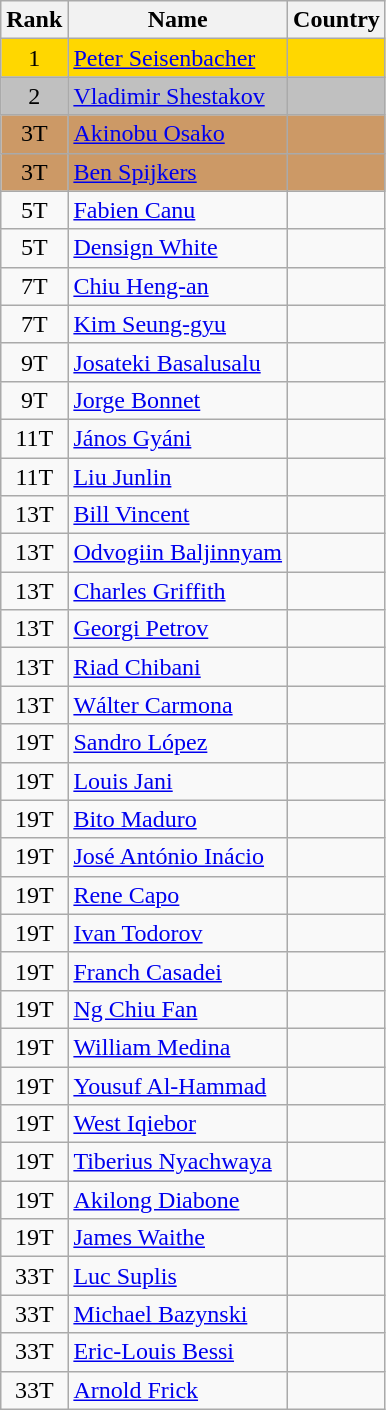<table class="wikitable sortable" style="text-align:center">
<tr>
<th>Rank</th>
<th>Name</th>
<th>Country</th>
</tr>
<tr bgcolor=gold>
<td>1</td>
<td align="left"><a href='#'>Peter Seisenbacher</a></td>
<td align="left"></td>
</tr>
<tr bgcolor=silver>
<td>2</td>
<td align="left"><a href='#'>Vladimir Shestakov</a></td>
<td align="left"></td>
</tr>
<tr bgcolor=#CC9966>
<td>3T</td>
<td align="left"><a href='#'>Akinobu Osako</a></td>
<td align="left"></td>
</tr>
<tr bgcolor=#CC9966>
<td>3T</td>
<td align="left"><a href='#'>Ben Spijkers</a></td>
<td align="left"></td>
</tr>
<tr>
<td>5T</td>
<td align="left"><a href='#'>Fabien Canu</a></td>
<td align="left"></td>
</tr>
<tr>
<td>5T</td>
<td align="left"><a href='#'>Densign White</a></td>
<td align="left"></td>
</tr>
<tr>
<td>7T</td>
<td align="left"><a href='#'>Chiu Heng-an</a></td>
<td align="left"></td>
</tr>
<tr>
<td>7T</td>
<td align="left"><a href='#'>Kim Seung-gyu</a></td>
<td align="left"></td>
</tr>
<tr>
<td>9T</td>
<td align="left"><a href='#'>Josateki Basalusalu</a></td>
<td align="left"></td>
</tr>
<tr>
<td>9T</td>
<td align="left"><a href='#'>Jorge Bonnet</a></td>
<td align="left"></td>
</tr>
<tr>
<td>11T</td>
<td align="left"><a href='#'>János Gyáni</a></td>
<td align="left"></td>
</tr>
<tr>
<td>11T</td>
<td align="left"><a href='#'>Liu Junlin</a></td>
<td align="left"></td>
</tr>
<tr>
<td>13T</td>
<td align="left"><a href='#'>Bill Vincent</a></td>
<td align="left"></td>
</tr>
<tr>
<td>13T</td>
<td align="left"><a href='#'>Odvogiin Baljinnyam</a></td>
<td align="left"></td>
</tr>
<tr>
<td>13T</td>
<td align="left"><a href='#'>Charles Griffith</a></td>
<td align="left"></td>
</tr>
<tr>
<td>13T</td>
<td align="left"><a href='#'>Georgi Petrov</a></td>
<td align="left"></td>
</tr>
<tr>
<td>13T</td>
<td align="left"><a href='#'>Riad Chibani</a></td>
<td align="left"></td>
</tr>
<tr>
<td>13T</td>
<td align="left"><a href='#'>Wálter Carmona</a></td>
<td align="left"></td>
</tr>
<tr>
<td>19T</td>
<td align="left"><a href='#'>Sandro López</a></td>
<td align="left"></td>
</tr>
<tr>
<td>19T</td>
<td align="left"><a href='#'>Louis Jani</a></td>
<td align="left"></td>
</tr>
<tr>
<td>19T</td>
<td align="left"><a href='#'>Bito Maduro</a></td>
<td align="left"></td>
</tr>
<tr>
<td>19T</td>
<td align="left"><a href='#'>José António Inácio</a></td>
<td align="left"></td>
</tr>
<tr>
<td>19T</td>
<td align="left"><a href='#'>Rene Capo</a></td>
<td align="left"></td>
</tr>
<tr>
<td>19T</td>
<td align="left"><a href='#'>Ivan Todorov</a></td>
<td align="left"></td>
</tr>
<tr>
<td>19T</td>
<td align="left"><a href='#'>Franch Casadei</a></td>
<td align="left"></td>
</tr>
<tr>
<td>19T</td>
<td align="left"><a href='#'>Ng Chiu Fan</a></td>
<td align="left"></td>
</tr>
<tr>
<td>19T</td>
<td align="left"><a href='#'>William Medina</a></td>
<td align="left"></td>
</tr>
<tr>
<td>19T</td>
<td align="left"><a href='#'>Yousuf Al-Hammad</a></td>
<td align="left"></td>
</tr>
<tr>
<td>19T</td>
<td align="left"><a href='#'>West Iqiebor</a></td>
<td align="left"></td>
</tr>
<tr>
<td>19T</td>
<td align="left"><a href='#'>Tiberius Nyachwaya</a></td>
<td align="left"></td>
</tr>
<tr>
<td>19T</td>
<td align="left"><a href='#'>Akilong Diabone</a></td>
<td align="left"></td>
</tr>
<tr>
<td>19T</td>
<td align="left"><a href='#'>James Waithe</a></td>
<td align="left"></td>
</tr>
<tr>
<td>33T</td>
<td align="left"><a href='#'>Luc Suplis</a></td>
<td align="left"></td>
</tr>
<tr>
<td>33T</td>
<td align="left"><a href='#'>Michael Bazynski</a></td>
<td align="left"></td>
</tr>
<tr>
<td>33T</td>
<td align="left"><a href='#'>Eric-Louis Bessi</a></td>
<td align="left"></td>
</tr>
<tr>
<td>33T</td>
<td align="left"><a href='#'>Arnold Frick</a></td>
<td align="left"></td>
</tr>
</table>
